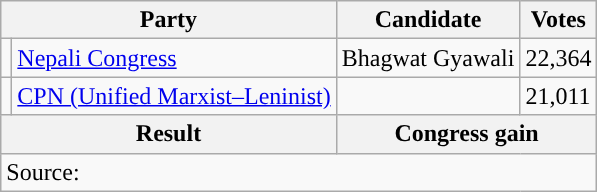<table class="wikitable">
<tr>
<th colspan="2">Party</th>
<th>Candidate</th>
<th>Votes</th>
</tr>
<tr>
<td style="background-color:"></td>
<td><a href='#'>Nepali Congress</a></td>
<td>Bhagwat Gyawali</td>
<td>22,364</td>
</tr>
<tr>
<td style="background-color:"></td>
<td><a href='#'>CPN (Unified Marxist–Leninist)</a></td>
<td></td>
<td>21,011</td>
</tr>
<tr>
<th colspan="2">Result</th>
<th colspan="2">Congress gain</th>
</tr>
<tr>
<td colspan="4">Source: </td>
</tr>
</table>
